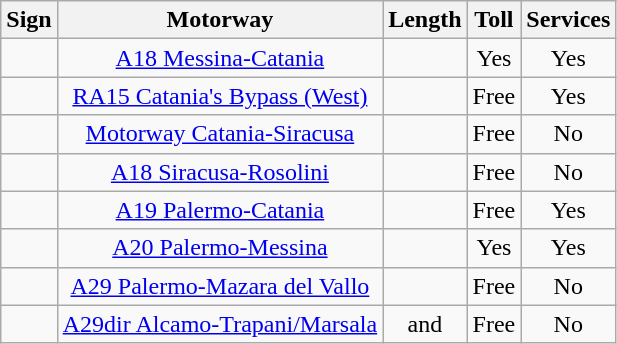<table class="wikitable">
<tr>
<th style="text-align:center;">Sign</th>
<th style="text-align:center;">Motorway</th>
<th style="text-align:center;">Length</th>
<th style="text-align:center;">Toll</th>
<th style="text-align:center;">Services</th>
</tr>
<tr>
<td align=center></td>
<td align=center><a href='#'>A18 Messina-Catania</a></td>
<td align=center></td>
<td align=center> Yes</td>
<td align=center> Yes</td>
</tr>
<tr>
<td align=center></td>
<td align=center><a href='#'>RA15 Catania's Bypass (West)</a></td>
<td align=center></td>
<td align=center>Free</td>
<td align=center> Yes</td>
</tr>
<tr>
<td align=center></td>
<td align=center><a href='#'>Motorway Catania-Siracusa</a></td>
<td align=center></td>
<td align=center>Free</td>
<td align=center>No</td>
</tr>
<tr>
<td align=center></td>
<td align=center><a href='#'>A18 Siracusa-Rosolini</a></td>
<td align=center></td>
<td align=center>Free</td>
<td align=center>No</td>
</tr>
<tr>
<td align=center></td>
<td align=center><a href='#'>A19 Palermo-Catania</a></td>
<td align=center></td>
<td align=center>Free</td>
<td align=center> Yes</td>
</tr>
<tr>
<td align=center></td>
<td align=center><a href='#'>A20 Palermo-Messina</a></td>
<td align=center></td>
<td align=center> Yes</td>
<td align=center> Yes</td>
</tr>
<tr>
<td align=center></td>
<td align=center><a href='#'>A29 Palermo-Mazara del Vallo</a></td>
<td align=center></td>
<td align=center>Free</td>
<td align=center>No</td>
</tr>
<tr>
<td align=center></td>
<td align=center><a href='#'>A29dir Alcamo-Trapani/Marsala</a></td>
<td align=center> and<br></td>
<td align=center>Free</td>
<td align=center>No</td>
</tr>
</table>
